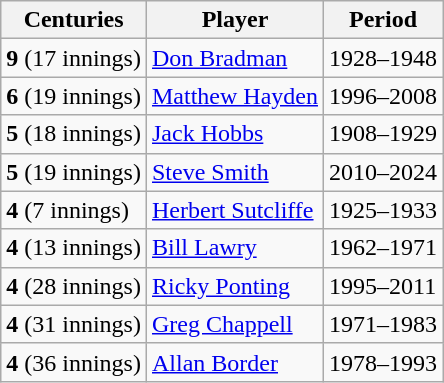<table class="wikitable">
<tr>
<th>Centuries</th>
<th>Player</th>
<th>Period</th>
</tr>
<tr>
<td><strong>9</strong> (17 innings)</td>
<td> <a href='#'>Don Bradman</a></td>
<td>1928–1948</td>
</tr>
<tr>
<td><strong>6</strong> (19 innings)</td>
<td> <a href='#'>Matthew Hayden</a></td>
<td>1996–2008</td>
</tr>
<tr>
<td><strong>5</strong> (18 innings)</td>
<td> <a href='#'>Jack Hobbs</a></td>
<td>1908–1929</td>
</tr>
<tr>
<td><strong>5</strong> (19 innings)</td>
<td> <a href='#'>Steve Smith</a></td>
<td>2010–2024</td>
</tr>
<tr>
<td><strong>4</strong> (7 innings)</td>
<td> <a href='#'>Herbert Sutcliffe</a></td>
<td>1925–1933</td>
</tr>
<tr>
<td><strong>4</strong> (13 innings)</td>
<td> <a href='#'>Bill Lawry</a></td>
<td>1962–1971</td>
</tr>
<tr>
<td><strong>4</strong> (28 innings)</td>
<td> <a href='#'>Ricky Ponting</a></td>
<td>1995–2011</td>
</tr>
<tr>
<td><strong>4</strong> (31 innings)</td>
<td> <a href='#'>Greg Chappell</a></td>
<td>1971–1983</td>
</tr>
<tr>
<td><strong>4</strong> (36 innings)</td>
<td> <a href='#'>Allan Border</a></td>
<td>1978–1993</td>
</tr>
</table>
